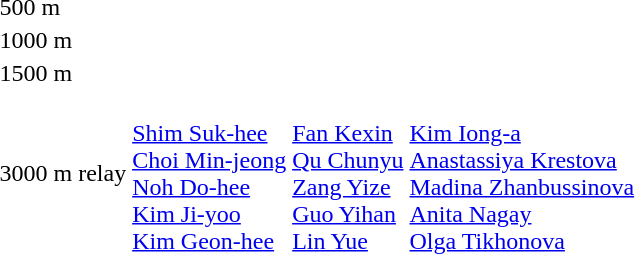<table>
<tr>
<td>500 m<br></td>
<td></td>
<td></td>
<td></td>
</tr>
<tr>
<td>1000 m<br></td>
<td></td>
<td></td>
<td></td>
</tr>
<tr>
<td>1500 m<br></td>
<td></td>
<td></td>
<td></td>
</tr>
<tr>
<td>3000 m relay<br></td>
<td><br><a href='#'>Shim Suk-hee</a><br><a href='#'>Choi Min-jeong</a><br><a href='#'>Noh Do-hee</a><br><a href='#'>Kim Ji-yoo</a><br><a href='#'>Kim Geon-hee</a></td>
<td><br><a href='#'>Fan Kexin</a><br><a href='#'>Qu Chunyu</a><br><a href='#'>Zang Yize</a><br><a href='#'>Guo Yihan</a><br><a href='#'>Lin Yue</a></td>
<td><br><a href='#'>Kim Iong-a</a><br><a href='#'>Anastassiya Krestova</a><br><a href='#'>Madina Zhanbussinova</a><br><a href='#'>Anita Nagay</a><br><a href='#'>Olga Tikhonova</a></td>
</tr>
</table>
